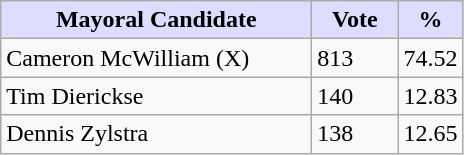<table class="wikitable">
<tr>
<th style="background:#ddf; width:200px;">Mayoral Candidate </th>
<th style="background:#ddf; width:50px;">Vote</th>
<th style="background:#ddf; width:30px;">%</th>
</tr>
<tr>
<td>Cameron McWilliam (X)</td>
<td>813</td>
<td>74.52</td>
</tr>
<tr>
<td>Tim Dierickse</td>
<td>140</td>
<td>12.83</td>
</tr>
<tr>
<td>Dennis Zylstra</td>
<td>138</td>
<td>12.65</td>
</tr>
</table>
